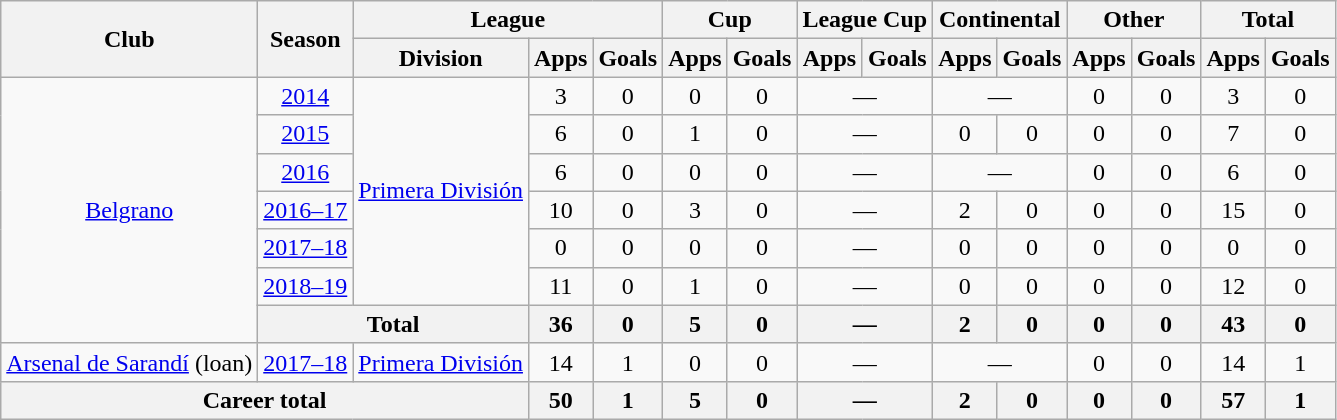<table class="wikitable" style="text-align:center">
<tr>
<th rowspan="2">Club</th>
<th rowspan="2">Season</th>
<th colspan="3">League</th>
<th colspan="2">Cup</th>
<th colspan="2">League Cup</th>
<th colspan="2">Continental</th>
<th colspan="2">Other</th>
<th colspan="2">Total</th>
</tr>
<tr>
<th>Division</th>
<th>Apps</th>
<th>Goals</th>
<th>Apps</th>
<th>Goals</th>
<th>Apps</th>
<th>Goals</th>
<th>Apps</th>
<th>Goals</th>
<th>Apps</th>
<th>Goals</th>
<th>Apps</th>
<th>Goals</th>
</tr>
<tr>
<td rowspan="7"><a href='#'>Belgrano</a></td>
<td><a href='#'>2014</a></td>
<td rowspan="6"><a href='#'>Primera División</a></td>
<td>3</td>
<td>0</td>
<td>0</td>
<td>0</td>
<td colspan="2">—</td>
<td colspan="2">—</td>
<td>0</td>
<td>0</td>
<td>3</td>
<td>0</td>
</tr>
<tr>
<td><a href='#'>2015</a></td>
<td>6</td>
<td>0</td>
<td>1</td>
<td>0</td>
<td colspan="2">—</td>
<td>0</td>
<td>0</td>
<td>0</td>
<td>0</td>
<td>7</td>
<td>0</td>
</tr>
<tr>
<td><a href='#'>2016</a></td>
<td>6</td>
<td>0</td>
<td>0</td>
<td>0</td>
<td colspan="2">—</td>
<td colspan="2">—</td>
<td>0</td>
<td>0</td>
<td>6</td>
<td>0</td>
</tr>
<tr>
<td><a href='#'>2016–17</a></td>
<td>10</td>
<td>0</td>
<td>3</td>
<td>0</td>
<td colspan="2">—</td>
<td>2</td>
<td>0</td>
<td>0</td>
<td>0</td>
<td>15</td>
<td>0</td>
</tr>
<tr>
<td><a href='#'>2017–18</a></td>
<td>0</td>
<td>0</td>
<td>0</td>
<td>0</td>
<td colspan="2">—</td>
<td>0</td>
<td>0</td>
<td>0</td>
<td>0</td>
<td>0</td>
<td>0</td>
</tr>
<tr>
<td><a href='#'>2018–19</a></td>
<td>11</td>
<td>0</td>
<td>1</td>
<td>0</td>
<td colspan="2">—</td>
<td>0</td>
<td>0</td>
<td>0</td>
<td>0</td>
<td>12</td>
<td>0</td>
</tr>
<tr>
<th colspan="2">Total</th>
<th>36</th>
<th>0</th>
<th>5</th>
<th>0</th>
<th colspan="2">—</th>
<th>2</th>
<th>0</th>
<th>0</th>
<th>0</th>
<th>43</th>
<th>0</th>
</tr>
<tr>
<td rowspan="1"><a href='#'>Arsenal de Sarandí</a> (loan)</td>
<td><a href='#'>2017–18</a></td>
<td rowspan="1"><a href='#'>Primera División</a></td>
<td>14</td>
<td>1</td>
<td>0</td>
<td>0</td>
<td colspan="2">—</td>
<td colspan="2">—</td>
<td>0</td>
<td>0</td>
<td>14</td>
<td>1</td>
</tr>
<tr>
<th colspan="3">Career total</th>
<th>50</th>
<th>1</th>
<th>5</th>
<th>0</th>
<th colspan="2">—</th>
<th>2</th>
<th>0</th>
<th>0</th>
<th>0</th>
<th>57</th>
<th>1</th>
</tr>
</table>
